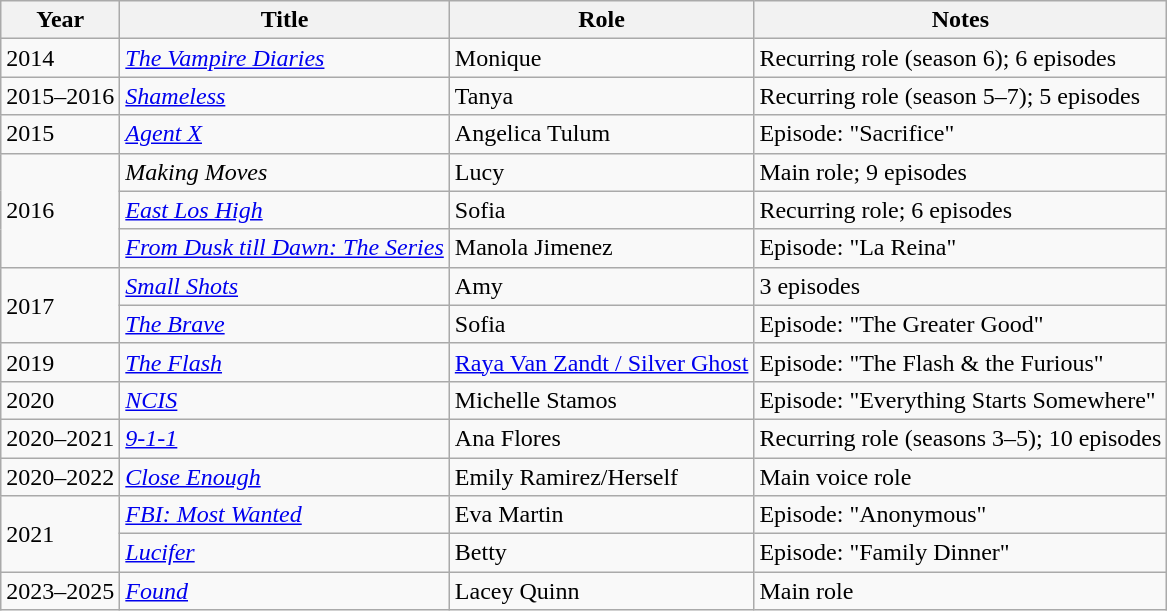<table class="wikitable">
<tr>
<th>Year</th>
<th>Title</th>
<th>Role</th>
<th>Notes</th>
</tr>
<tr>
<td>2014</td>
<td><em><a href='#'>The Vampire Diaries</a></em></td>
<td>Monique</td>
<td>Recurring role (season 6); 6 episodes</td>
</tr>
<tr>
<td>2015–2016</td>
<td><em><a href='#'>Shameless</a></em></td>
<td>Tanya</td>
<td>Recurring role (season 5–7); 5 episodes</td>
</tr>
<tr>
<td>2015</td>
<td><em><a href='#'>Agent X</a></em></td>
<td>Angelica Tulum</td>
<td>Episode: "Sacrifice"</td>
</tr>
<tr>
<td rowspan="3">2016</td>
<td><em>Making Moves</em></td>
<td>Lucy</td>
<td>Main role; 9 episodes</td>
</tr>
<tr>
<td><em><a href='#'>East Los High</a></em></td>
<td>Sofia</td>
<td>Recurring role; 6 episodes</td>
</tr>
<tr>
<td><em><a href='#'>From Dusk till Dawn: The Series</a></em></td>
<td>Manola Jimenez</td>
<td>Episode: "La Reina"</td>
</tr>
<tr>
<td rowspan="2">2017</td>
<td><em><a href='#'>Small Shots</a></em></td>
<td>Amy</td>
<td>3 episodes</td>
</tr>
<tr>
<td><em><a href='#'>The Brave</a></em></td>
<td>Sofia</td>
<td>Episode: "The Greater Good"</td>
</tr>
<tr>
<td>2019</td>
<td><em><a href='#'>The Flash</a></em></td>
<td><a href='#'>Raya Van Zandt / Silver Ghost</a></td>
<td>Episode: "The Flash & the Furious"</td>
</tr>
<tr>
<td>2020</td>
<td><em><a href='#'>NCIS</a></em></td>
<td>Michelle Stamos</td>
<td>Episode: "Everything Starts Somewhere"</td>
</tr>
<tr>
<td>2020–2021</td>
<td><em><a href='#'>9-1-1</a></em></td>
<td>Ana Flores</td>
<td>Recurring role (seasons 3–5); 10 episodes</td>
</tr>
<tr>
<td>2020–2022</td>
<td><em><a href='#'>Close Enough</a></em></td>
<td>Emily Ramirez/Herself</td>
<td>Main voice role</td>
</tr>
<tr>
<td rowspan="2">2021</td>
<td><em><a href='#'>FBI: Most Wanted</a></em></td>
<td>Eva Martin</td>
<td>Episode: "Anonymous"</td>
</tr>
<tr>
<td><em><a href='#'>Lucifer</a></em></td>
<td>Betty</td>
<td>Episode: "Family Dinner"</td>
</tr>
<tr>
<td>2023–2025</td>
<td><em><a href='#'>Found</a></em></td>
<td>Lacey Quinn</td>
<td>Main role</td>
</tr>
</table>
